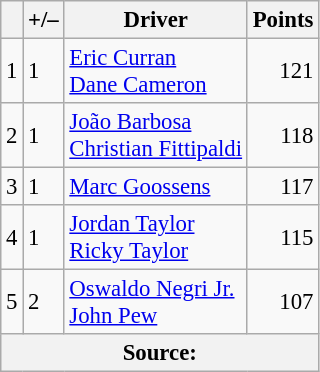<table class="wikitable" style="font-size: 95%;">
<tr>
<th scope="col"></th>
<th scope="col">+/–</th>
<th scope="col">Driver</th>
<th scope="col">Points</th>
</tr>
<tr>
<td align=center>1</td>
<td align="left"> 1</td>
<td> <a href='#'>Eric Curran</a><br> <a href='#'>Dane Cameron</a></td>
<td align=right>121</td>
</tr>
<tr>
<td align=center>2</td>
<td align="left"> 1</td>
<td> <a href='#'>João Barbosa</a><br> <a href='#'>Christian Fittipaldi</a></td>
<td align=right>118</td>
</tr>
<tr>
<td align=center>3</td>
<td align="left"> 1</td>
<td> <a href='#'>Marc Goossens</a></td>
<td align=right>117</td>
</tr>
<tr>
<td align=center>4</td>
<td align="left"> 1</td>
<td> <a href='#'>Jordan Taylor</a><br> <a href='#'>Ricky Taylor</a></td>
<td align=right>115</td>
</tr>
<tr>
<td align=center>5</td>
<td align="left"> 2</td>
<td> <a href='#'>Oswaldo Negri Jr.</a><br> <a href='#'>John Pew</a></td>
<td align=right>107</td>
</tr>
<tr>
<th colspan=5>Source:</th>
</tr>
</table>
